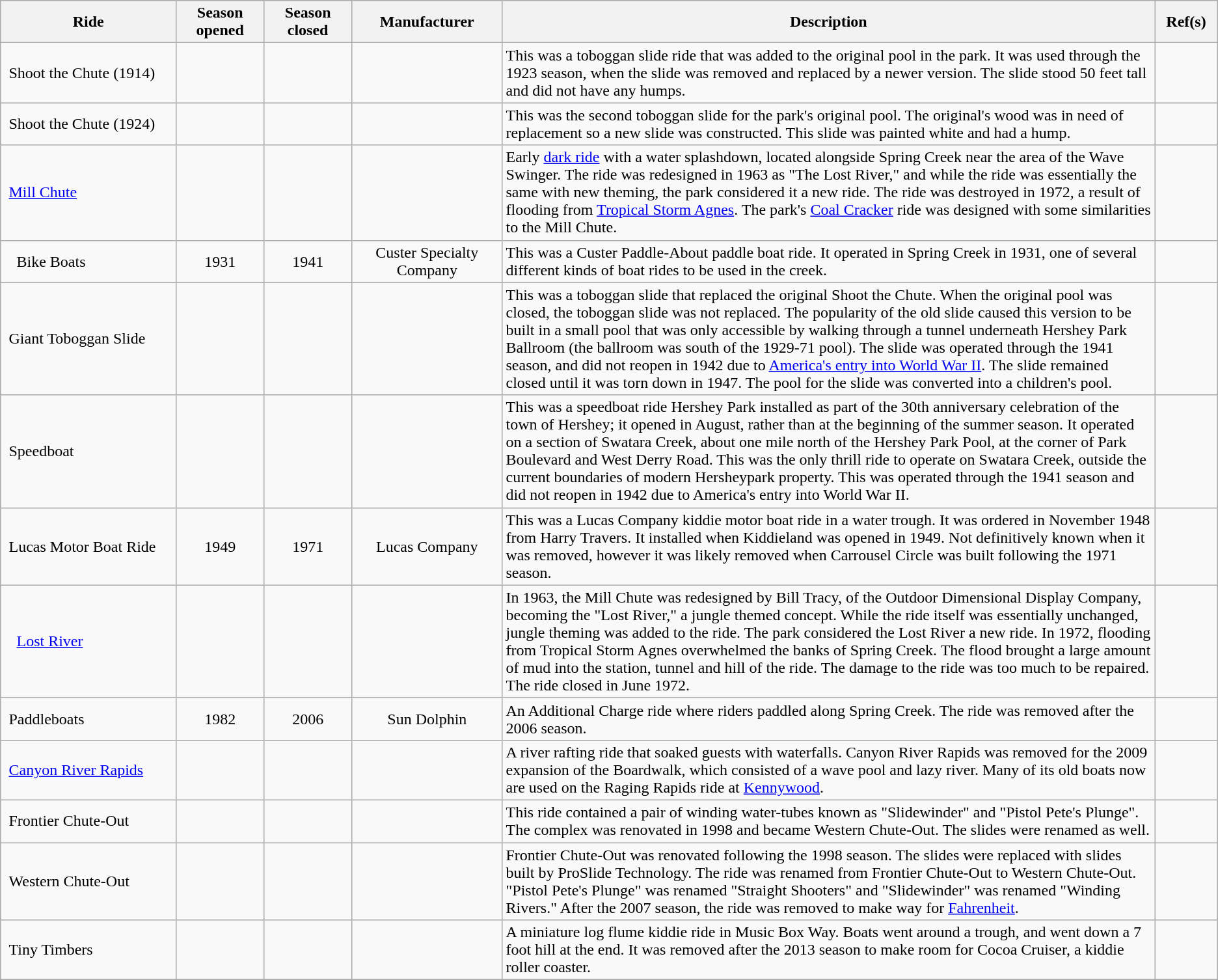<table class="wikitable sortable" border="1">
<tr>
<th width=14%>Ride</th>
<th width=7%>Season opened</th>
<th width=7%>Season closed</th>
<th width=12%>Manufacturer</th>
<th width=52% class="unsortable">Description</th>
<th width=5% class="unsortable">Ref(s)</th>
</tr>
<tr>
<td style="padding-left: .5em">Shoot the Chute (1914)</td>
<td></td>
<td></td>
<td></td>
<td>This was a toboggan slide ride that was added to the original pool in the park. It was used through the 1923 season, when the slide was removed and replaced by a newer version. The slide stood 50 feet tall and did not have any humps.</td>
<td></td>
</tr>
<tr>
<td style="padding-left: .5em">Shoot the Chute (1924)</td>
<td></td>
<td></td>
<td></td>
<td>This was the second toboggan slide for the park's original pool. The original's wood was in need of replacement so a new slide was constructed. This slide was painted white and had a hump.</td>
<td></td>
</tr>
<tr>
<td style="padding-left: .5em"><a href='#'>Mill Chute</a></td>
<td></td>
<td></td>
<td></td>
<td>Early <a href='#'>dark ride</a> with a water splashdown, located alongside Spring Creek near the area of the Wave Swinger. The ride was redesigned in 1963 as "The Lost River," and while the ride was essentially the same with new theming, the park considered it a new ride. The ride was destroyed in 1972, a result of flooding from <a href='#'>Tropical Storm Agnes</a>. The park's <a href='#'>Coal Cracker</a> ride was designed with some similarities to the Mill Chute.</td>
<td></td>
</tr>
<tr>
<td style="padding-left: 1em">Bike Boats</td>
<td align=center>1931</td>
<td align=center>1941</td>
<td align=center>Custer Specialty Company</td>
<td>This was a Custer Paddle-About paddle boat ride. It operated in Spring Creek in 1931, one of several different kinds of boat rides to be used in the creek.</td>
<td></td>
</tr>
<tr>
<td style="padding-left: .5em">Giant Toboggan Slide</td>
<td></td>
<td></td>
<td></td>
<td>This was a toboggan slide that replaced the original Shoot the Chute. When the original pool was closed, the toboggan slide was not replaced. The popularity of the old slide caused this version to be built in a small pool that was only accessible by walking through a tunnel underneath Hershey Park Ballroom (the ballroom was south of the 1929-71 pool). The slide was operated through the 1941 season, and did not reopen in 1942 due to <a href='#'>America's entry into World War II</a>. The slide remained closed until it was torn down in 1947. The pool for the slide was converted into a children's pool.</td>
<td></td>
</tr>
<tr>
<td style="padding-left: .5em">Speedboat</td>
<td></td>
<td></td>
<td></td>
<td>This was a speedboat ride Hershey Park installed as part of the 30th anniversary celebration of the town of Hershey; it opened in August, rather than at the beginning of the summer season. It operated on a section of Swatara Creek, about one mile north of the Hershey Park Pool, at the corner of Park Boulevard and West Derry Road. This was the only thrill ride to operate on Swatara Creek, outside the current boundaries of modern Hersheypark property. This was operated through the 1941 season and did not reopen in 1942 due to America's entry into World War II.</td>
<td></td>
</tr>
<tr>
<td style="padding-left: .5em">Lucas Motor Boat Ride</td>
<td align=center>1949</td>
<td align=center>1971</td>
<td align=center>Lucas Company</td>
<td>This was a Lucas Company kiddie motor boat ride in a water trough. It was ordered in November 1948 from Harry Travers. It installed when Kiddieland was opened in 1949. Not definitively known when it was removed, however it was likely removed when Carrousel Circle was built following the 1971 season.</td>
<td></td>
</tr>
<tr>
<td style="padding-left: 1em"><a href='#'>Lost River</a></td>
<td></td>
<td></td>
<td></td>
<td>In 1963, the Mill Chute was redesigned by Bill Tracy, of the Outdoor Dimensional Display Company, becoming the "Lost River," a jungle themed concept. While the ride itself was essentially unchanged, jungle theming was added to the ride. The park considered the Lost River a new ride. In 1972, flooding from Tropical Storm Agnes overwhelmed the banks of Spring Creek. The flood brought a large amount of mud into the station, tunnel and hill of the ride. The damage to the ride was too much to be repaired. The ride closed in June 1972.</td>
<td></td>
</tr>
<tr>
<td style="padding-left: .5em">Paddleboats</td>
<td align=center>1982</td>
<td align=center>2006</td>
<td align=center>Sun Dolphin</td>
<td>An Additional Charge ride where riders paddled along Spring Creek. The ride was removed after the 2006 season.</td>
<td></td>
</tr>
<tr>
<td style="padding-left: .5em"><a href='#'>Canyon River Rapids</a></td>
<td></td>
<td></td>
<td></td>
<td>A river rafting ride that soaked guests with waterfalls. Canyon River Rapids was removed for the 2009 expansion of the Boardwalk, which consisted of a wave pool and lazy river. Many of its old boats now are used on the Raging Rapids ride at <a href='#'>Kennywood</a>.</td>
<td></td>
</tr>
<tr>
<td style="padding-left: .5em">Frontier Chute-Out</td>
<td></td>
<td></td>
<td></td>
<td>This ride contained a pair of winding water-tubes known as "Slidewinder" and "Pistol Pete's Plunge". The complex was renovated in 1998 and became Western Chute-Out. The slides were renamed as well.</td>
<td></td>
</tr>
<tr>
<td style="padding-left: .5em">Western Chute-Out</td>
<td></td>
<td></td>
<td></td>
<td>Frontier Chute-Out was renovated following the 1998 season. The slides were replaced with slides built by ProSlide Technology. The ride was renamed from Frontier Chute-Out to Western Chute-Out. "Pistol Pete's Plunge" was renamed "Straight Shooters" and "Slidewinder" was renamed "Winding Rivers." After the 2007 season, the ride was removed to make way for <a href='#'>Fahrenheit</a>.</td>
<td></td>
</tr>
<tr>
<td style="padding-left: .5em">Tiny Timbers</td>
<td></td>
<td></td>
<td></td>
<td>A miniature log flume kiddie ride in Music Box Way. Boats went around a trough, and went down a 7 foot hill at the end. It was removed after the 2013 season to make room for Cocoa Cruiser, a kiddie roller coaster.</td>
<td></td>
</tr>
<tr>
</tr>
</table>
